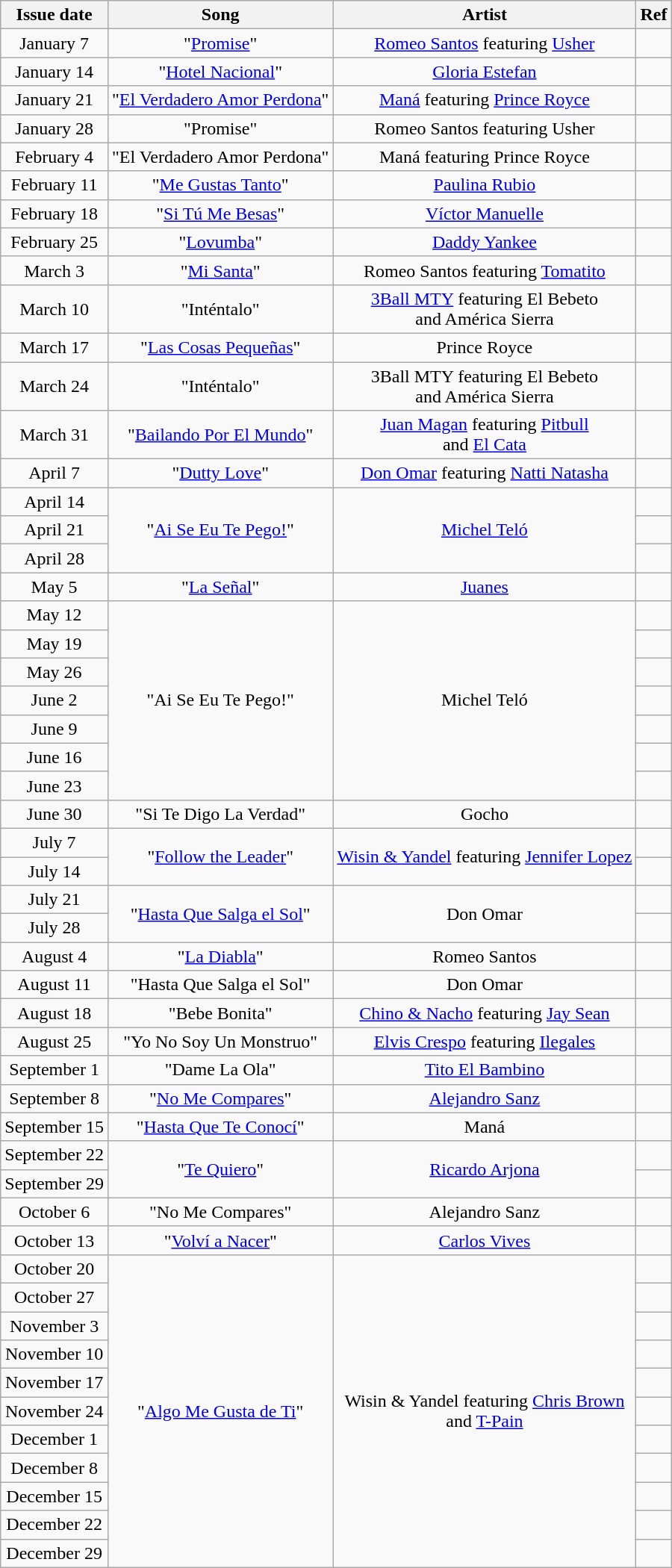<table class="wikitable" style="text-align: center;">
<tr>
<th>Issue date</th>
<th>Song</th>
<th>Artist</th>
<th>Ref</th>
</tr>
<tr>
<td>January 7</td>
<td style="text-align: center;" rowspan="1">"<a href='#'>Promise</a>"</td>
<td style="text-align: center;" rowspan="1"><a href='#'>Romeo Santos</a> featuring <a href='#'>Usher</a></td>
<td style="text-align: center;"></td>
</tr>
<tr>
<td>January 14</td>
<td style="text-align: center;" rowspan="1">"<a href='#'>Hotel Nacional</a>"</td>
<td style="text-align: center;" rowspan="1"><a href='#'>Gloria Estefan</a></td>
<td style="text-align: center;"></td>
</tr>
<tr>
<td>January 21</td>
<td style="text-align: center;" rowspan="1">"<a href='#'>El Verdadero Amor Perdona</a>"</td>
<td style="text-align: center;" rowspan="1"><a href='#'>Maná</a> featuring <a href='#'>Prince Royce</a></td>
<td style="text-align: center;"></td>
</tr>
<tr>
<td>January 28</td>
<td style="text-align: center;" rowspan="1">"Promise"</td>
<td style="text-align: center;" rowspan="1">Romeo Santos featuring Usher</td>
<td style="text-align: center;"></td>
</tr>
<tr>
<td>February 4</td>
<td style="text-align: center;" rowspan="1">"El Verdadero Amor Perdona"</td>
<td style="text-align: center;" rowspan="1">Maná featuring Prince Royce</td>
<td style="text-align: center;"></td>
</tr>
<tr>
<td>February 11</td>
<td style="text-align: center;" rowspan="1">"<a href='#'>Me Gustas Tanto</a>"</td>
<td style="text-align: center;" rowspan="1"><a href='#'>Paulina Rubio</a></td>
<td style="text-align: center;"></td>
</tr>
<tr>
<td>February 18</td>
<td style="text-align: center;" rowspan="1">"<a href='#'>Si Tú Me Besas</a>"</td>
<td style="text-align: center;" rowspan="1"><a href='#'>Víctor Manuelle</a></td>
<td style="text-align: center;"></td>
</tr>
<tr>
<td>February 25</td>
<td style="text-align: center;" rowspan="1">"<a href='#'>Lovumba</a>"</td>
<td style="text-align: center;" rowspan="1"><a href='#'>Daddy Yankee</a></td>
<td style="text-align: center;"></td>
</tr>
<tr>
<td>March 3</td>
<td style="text-align: center;" rowspan="1">"<a href='#'>Mi Santa</a>"</td>
<td style="text-align: center;" rowspan="1">Romeo Santos featuring <a href='#'>Tomatito</a></td>
<td style="text-align: center;"></td>
</tr>
<tr>
<td>March 10</td>
<td style="text-align: center;" rowspan="1">"Inténtalo"</td>
<td style="text-align: center;" rowspan="1"><a href='#'>3Ball MTY</a> featuring El Bebeto <br>and América Sierra</td>
<td style="text-align: center;"></td>
</tr>
<tr>
<td>March 17</td>
<td style="text-align: center;" rowspan="1">"<a href='#'>Las Cosas Pequeñas</a>"</td>
<td style="text-align: center;" rowspan="1">Prince Royce</td>
<td style="text-align: center;"></td>
</tr>
<tr>
<td>March 24</td>
<td style="text-align: center;" rowspan="1">"Inténtalo"</td>
<td style="text-align: center;" rowspan="1">3Ball MTY featuring El Bebeto <br>and América Sierra</td>
<td style="text-align: center;"></td>
</tr>
<tr>
<td>March 31</td>
<td style="text-align: center;" rowspan="1">"<a href='#'>Bailando Por El Mundo</a>"</td>
<td style="text-align: center;" rowspan="1"><a href='#'>Juan Magan</a> featuring <a href='#'>Pitbull</a> <br>and <a href='#'>El Cata</a></td>
<td style="text-align: center;"></td>
</tr>
<tr>
<td>April 7</td>
<td style="text-align: center;" rowspan="1">"<a href='#'>Dutty Love</a>"</td>
<td style="text-align: center;" rowspan="1"><a href='#'>Don Omar</a> featuring <a href='#'>Natti Natasha</a></td>
<td style="text-align: center;"></td>
</tr>
<tr>
<td>April 14</td>
<td style="text-align: center;" rowspan="3">"<a href='#'>Ai Se Eu Te Pego!</a>"</td>
<td style="text-align: center;" rowspan="3"><a href='#'>Michel Teló</a></td>
<td style="text-align: center;"></td>
</tr>
<tr>
<td>April 21</td>
<td style="text-align: center;"></td>
</tr>
<tr>
<td>April 28</td>
<td style="text-align: center;"></td>
</tr>
<tr>
<td>May 5</td>
<td style="text-align: center;" rowspan="1">"<a href='#'>La Señal</a>"</td>
<td style="text-align: center;" rowspan="1"><a href='#'>Juanes</a></td>
<td style="text-align: center;"></td>
</tr>
<tr>
<td>May 12</td>
<td style="text-align: center;" rowspan="7">"Ai Se Eu Te Pego!"</td>
<td style="text-align: center;" rowspan="7">Michel Teló</td>
<td style="text-align: center;"></td>
</tr>
<tr>
<td>May 19</td>
<td style="text-align: center;"></td>
</tr>
<tr>
<td>May 26</td>
<td style="text-align: center;"></td>
</tr>
<tr>
<td>June 2</td>
<td style="text-align: center;"></td>
</tr>
<tr>
<td>June 9</td>
<td style="text-align: center;"></td>
</tr>
<tr>
<td>June 16</td>
<td style="text-align: center;"></td>
</tr>
<tr>
<td>June 23</td>
<td style="text-align: center;"></td>
</tr>
<tr>
<td>June 30</td>
<td style="text-align: center;" rowspan="1">"Si Te Digo La Verdad"</td>
<td style="text-align: center;" rowspan="1">Gocho</td>
<td style="text-align: center;"></td>
</tr>
<tr>
<td>July 7</td>
<td style="text-align: center;" rowspan="2">"<a href='#'>Follow the Leader</a>"</td>
<td style="text-align: center;" rowspan="2"><a href='#'>Wisin & Yandel</a> featuring <a href='#'>Jennifer Lopez</a></td>
<td style="text-align: center;"></td>
</tr>
<tr>
<td>July 14</td>
<td style="text-align: center;"></td>
</tr>
<tr>
<td>July 21</td>
<td style="text-align: center;" rowspan="2">"<a href='#'>Hasta Que Salga el Sol</a>"</td>
<td style="text-align: center;" rowspan="2">Don Omar</td>
<td style="text-align: center;"></td>
</tr>
<tr>
<td>July 28</td>
<td style="text-align: center;"></td>
</tr>
<tr>
<td>August 4</td>
<td style="text-align: center;" rowspan="1">"<a href='#'>La Diabla</a>"</td>
<td style="text-align: center;" rowspan="1">Romeo Santos</td>
<td style="text-align: center;"></td>
</tr>
<tr>
<td>August 11</td>
<td style="text-align: center;" rowspan="1">"Hasta Que Salga el Sol"</td>
<td style="text-align: center;" rowspan="1">Don Omar</td>
<td style="text-align: center;"></td>
</tr>
<tr>
<td>August 18</td>
<td style="text-align: center;" rowspan="1">"Bebe Bonita"</td>
<td style="text-align: center;" rowspan="1"><a href='#'>Chino & Nacho</a> featuring <a href='#'>Jay Sean</a></td>
<td style="text-align: center;"></td>
</tr>
<tr>
<td>August 25</td>
<td style="text-align: center;" rowspan="1">"Yo No Soy Un Monstruo"</td>
<td style="text-align: center;" rowspan="1"><a href='#'>Elvis Crespo</a> featuring <a href='#'>Ilegales</a></td>
<td style="text-align: center;"></td>
</tr>
<tr>
<td>September 1</td>
<td style="text-align: center;" rowspan="1">"Dame La Ola"</td>
<td style="text-align: center;" rowspan="1"><a href='#'>Tito El Bambino</a></td>
<td style="text-align: center;"></td>
</tr>
<tr>
<td>September 8</td>
<td style="text-align: center;" rowspan="1">"<a href='#'>No Me Compares</a>"</td>
<td style="text-align: center;" rowspan="1"><a href='#'>Alejandro Sanz</a></td>
<td style="text-align: center;"></td>
</tr>
<tr>
<td>September 15</td>
<td style="text-align: center;" rowspan="1">"<a href='#'>Hasta Que Te Conocí</a>"</td>
<td style="text-align: center;" rowspan="1">Maná</td>
<td style="text-align: center;"></td>
</tr>
<tr>
<td>September 22</td>
<td style="text-align: center;" rowspan="2">"<a href='#'>Te Quiero</a>"</td>
<td style="text-align: center;" rowspan="2"><a href='#'>Ricardo Arjona</a></td>
<td style="text-align: center;"></td>
</tr>
<tr>
<td>September 29</td>
<td style="text-align: center;"></td>
</tr>
<tr>
<td>October 6</td>
<td style="text-align: center;" rowspan="1">"No Me Compares"</td>
<td style="text-align: center;" rowspan="1">Alejandro Sanz</td>
<td style="text-align: center;"></td>
</tr>
<tr>
<td>October 13</td>
<td style="text-align: center;" rowspan="1">"<a href='#'>Volví a Nacer</a>"</td>
<td style="text-align: center;" rowspan="1"><a href='#'>Carlos Vives</a></td>
<td style="text-align: center;"></td>
</tr>
<tr>
<td>October 20</td>
<td style="text-align: center;" rowspan="11">"<a href='#'>Algo Me Gusta de Ti</a>"</td>
<td style="text-align: center;" rowspan="11">Wisin & Yandel featuring <a href='#'>Chris Brown</a> <br>and <a href='#'>T-Pain</a></td>
<td style="text-align: center;"></td>
</tr>
<tr>
<td>October 27</td>
<td style="text-align: center;"></td>
</tr>
<tr>
<td>November 3</td>
<td style="text-align: center;"></td>
</tr>
<tr>
<td>November 10</td>
<td style="text-align: center;"></td>
</tr>
<tr>
<td>November 17</td>
<td style="text-align: center;"></td>
</tr>
<tr>
<td>November 24</td>
<td style="text-align: center;"></td>
</tr>
<tr>
<td>December 1</td>
<td style="text-align: center;"></td>
</tr>
<tr>
<td>December 8</td>
<td style="text-align: center;"></td>
</tr>
<tr>
<td>December 15</td>
<td style="text-align: center;"></td>
</tr>
<tr>
<td>December 22</td>
<td style="text-align: center;"></td>
</tr>
<tr>
<td>December 29</td>
<td style="text-align: center;"></td>
</tr>
</table>
